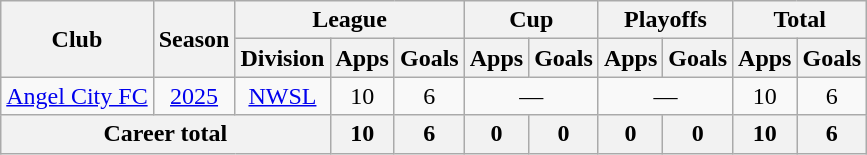<table class="wikitable" style="text-align: center;">
<tr>
<th rowspan="2">Club</th>
<th rowspan="2">Season</th>
<th colspan="3">League</th>
<th colspan="2">Cup</th>
<th colspan="2">Playoffs</th>
<th colspan="2">Total</th>
</tr>
<tr>
<th>Division</th>
<th>Apps</th>
<th>Goals</th>
<th>Apps</th>
<th>Goals</th>
<th>Apps</th>
<th>Goals</th>
<th>Apps</th>
<th>Goals</th>
</tr>
<tr>
<td><a href='#'>Angel City FC</a></td>
<td><a href='#'>2025</a></td>
<td><a href='#'>NWSL</a></td>
<td>10</td>
<td>6</td>
<td colspan="2">—</td>
<td colspan="2">—</td>
<td>10</td>
<td>6</td>
</tr>
<tr>
<th colspan="3">Career total</th>
<th>10</th>
<th>6</th>
<th>0</th>
<th>0</th>
<th>0</th>
<th>0</th>
<th>10</th>
<th>6</th>
</tr>
</table>
